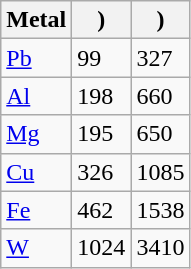<table class="wikitable">
<tr>
<th>Metal</th>
<th>)</th>
<th>)</th>
</tr>
<tr>
<td><a href='#'>Pb</a></td>
<td>99</td>
<td>327</td>
</tr>
<tr>
<td><a href='#'>Al</a></td>
<td>198</td>
<td>660</td>
</tr>
<tr>
<td><a href='#'>Mg</a></td>
<td>195</td>
<td>650</td>
</tr>
<tr>
<td><a href='#'>Cu</a></td>
<td>326</td>
<td>1085</td>
</tr>
<tr>
<td><a href='#'>Fe</a></td>
<td>462</td>
<td>1538</td>
</tr>
<tr>
<td><a href='#'>W</a></td>
<td>1024</td>
<td>3410</td>
</tr>
</table>
